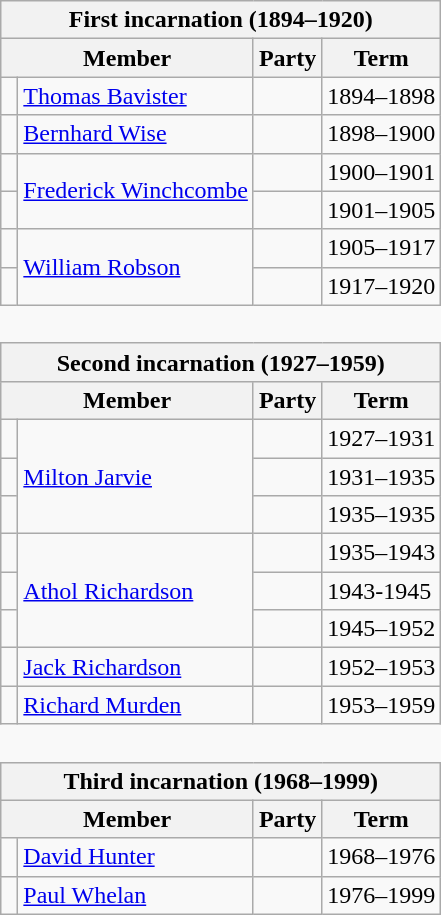<table class="wikitable" style='border-style: none none none none;'>
<tr>
<th colspan="4">First incarnation (1894–1920)</th>
</tr>
<tr>
<th colspan="2">Member</th>
<th>Party</th>
<th>Term</th>
</tr>
<tr style="background: #f9f9f9">
<td> </td>
<td><a href='#'>Thomas Bavister</a></td>
<td></td>
<td>1894–1898</td>
</tr>
<tr style="background: #f9f9f9">
<td> </td>
<td><a href='#'>Bernhard Wise</a></td>
<td></td>
<td>1898–1900</td>
</tr>
<tr style="background: #f9f9f9">
<td> </td>
<td rowspan="2"><a href='#'>Frederick Winchcombe</a></td>
<td></td>
<td>1900–1901</td>
</tr>
<tr style="background: #f9f9f9">
<td> </td>
<td></td>
<td>1901–1905</td>
</tr>
<tr style="background: #f9f9f9">
<td> </td>
<td rowspan="2"><a href='#'>William Robson</a></td>
<td></td>
<td>1905–1917</td>
</tr>
<tr style="background: #f9f9f9">
<td> </td>
<td></td>
<td>1917–1920</td>
</tr>
<tr>
<td colspan="4" style='border-style: none none none none;'> </td>
</tr>
<tr>
<th colspan="4">Second incarnation (1927–1959)</th>
</tr>
<tr>
<th colspan="2">Member</th>
<th>Party</th>
<th>Term</th>
</tr>
<tr style="background: #f9f9f9">
<td> </td>
<td rowspan="3"><a href='#'>Milton Jarvie</a></td>
<td></td>
<td>1927–1931</td>
</tr>
<tr style="background: #f9f9f9">
<td> </td>
<td></td>
<td>1931–1935</td>
</tr>
<tr style="background: #f9f9f9">
<td> </td>
<td></td>
<td>1935–1935</td>
</tr>
<tr style="background: #f9f9f9">
<td> </td>
<td rowspan="3"><a href='#'>Athol Richardson</a></td>
<td></td>
<td>1935–1943</td>
</tr>
<tr style="background: #f9f9f9">
<td> </td>
<td></td>
<td>1943-1945</td>
</tr>
<tr style="background: #f9f9f9">
<td> </td>
<td></td>
<td>1945–1952</td>
</tr>
<tr style="background: #f9f9f9">
<td> </td>
<td><a href='#'>Jack Richardson</a></td>
<td></td>
<td>1952–1953</td>
</tr>
<tr style="background: #f9f9f9">
<td> </td>
<td><a href='#'>Richard Murden</a></td>
<td></td>
<td>1953–1959</td>
</tr>
<tr>
<td colspan="4" style='border-style: none none none none;'> </td>
</tr>
<tr>
<th colspan="4">Third incarnation (1968–1999)</th>
</tr>
<tr>
<th colspan="2">Member</th>
<th>Party</th>
<th>Term</th>
</tr>
<tr style="background: #f9f9f9">
<td> </td>
<td><a href='#'>David Hunter</a></td>
<td></td>
<td>1968–1976</td>
</tr>
<tr style="background: #f9f9f9">
<td> </td>
<td><a href='#'>Paul Whelan</a></td>
<td></td>
<td>1976–1999</td>
</tr>
</table>
